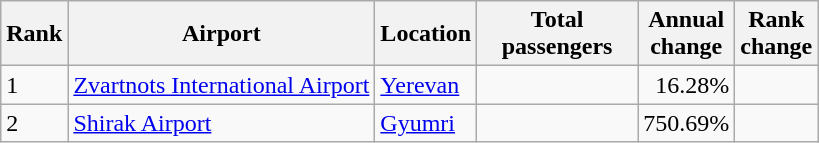<table class="wikitable">
<tr>
<th>Rank</th>
<th>Airport</th>
<th>Location</th>
<th style="width:100px">Total<br>passengers</th>
<th>Annual<br>change</th>
<th>Rank<br>change</th>
</tr>
<tr>
<td>1</td>
<td><a href='#'>Zvartnots International Airport</a></td>
<td><a href='#'>Yerevan</a></td>
<td align="right"></td>
<td align="right">16.28%</td>
<td align="center"></td>
</tr>
<tr>
<td>2</td>
<td><a href='#'>Shirak Airport</a></td>
<td><a href='#'>Gyumri</a></td>
<td align="right"></td>
<td align="right">750.69%</td>
<td align="center"></td>
</tr>
</table>
